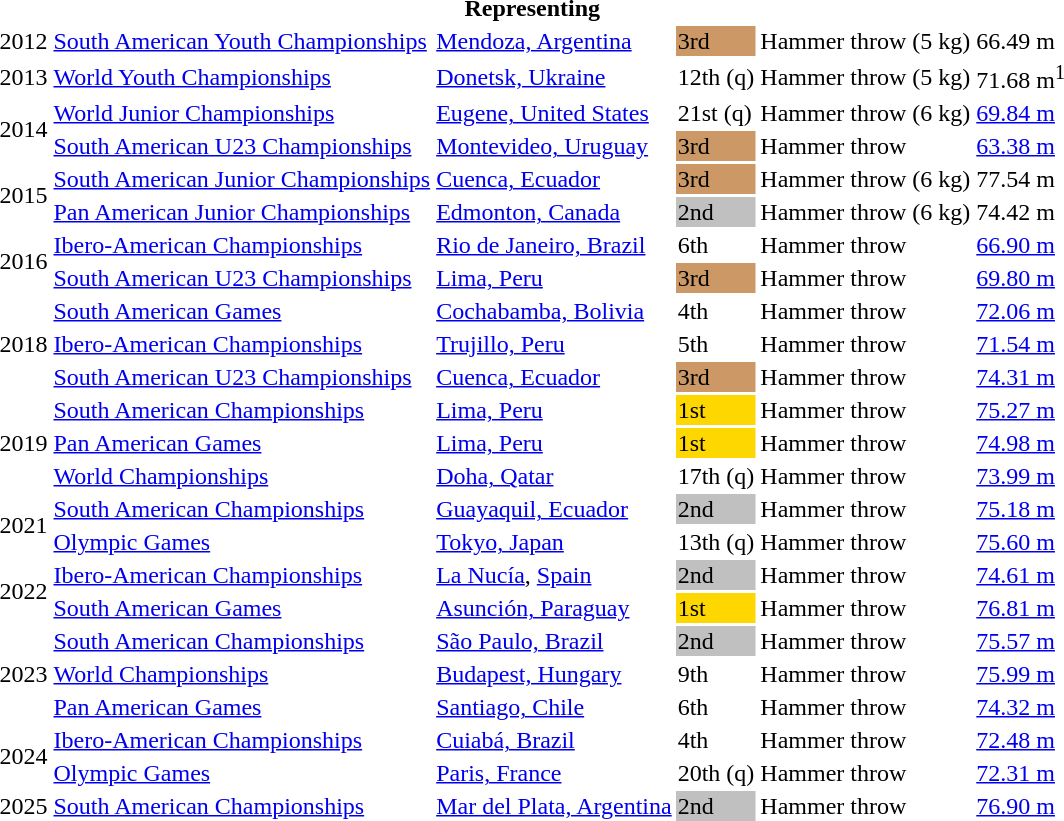<table>
<tr>
<th colspan="6">Representing </th>
</tr>
<tr>
<td>2012</td>
<td><a href='#'>South American Youth Championships</a></td>
<td><a href='#'>Mendoza, Argentina</a></td>
<td bgcolor=cc9966>3rd</td>
<td>Hammer throw (5 kg)</td>
<td>66.49 m</td>
</tr>
<tr>
<td>2013</td>
<td><a href='#'>World Youth Championships</a></td>
<td><a href='#'>Donetsk, Ukraine</a></td>
<td>12th (q)</td>
<td>Hammer throw (5 kg)</td>
<td>71.68 m<sup>1</sup></td>
</tr>
<tr>
<td rowspan=2>2014</td>
<td><a href='#'>World Junior Championships</a></td>
<td><a href='#'>Eugene, United States</a></td>
<td>21st (q)</td>
<td>Hammer throw (6 kg)</td>
<td><a href='#'>69.84 m</a></td>
</tr>
<tr>
<td><a href='#'>South American U23 Championships</a></td>
<td><a href='#'>Montevideo, Uruguay</a></td>
<td bgcolor=cc9966>3rd</td>
<td>Hammer throw</td>
<td><a href='#'>63.38 m</a></td>
</tr>
<tr>
<td rowspan=2>2015</td>
<td><a href='#'>South American Junior Championships</a></td>
<td><a href='#'>Cuenca, Ecuador</a></td>
<td bgcolor=cc9966>3rd</td>
<td>Hammer throw (6 kg)</td>
<td>77.54 m</td>
</tr>
<tr>
<td><a href='#'>Pan American Junior Championships</a></td>
<td><a href='#'>Edmonton, Canada</a></td>
<td bgcolor=silver>2nd</td>
<td>Hammer throw (6 kg)</td>
<td>74.42 m</td>
</tr>
<tr>
<td rowspan=2>2016</td>
<td><a href='#'>Ibero-American Championships</a></td>
<td><a href='#'>Rio de Janeiro, Brazil</a></td>
<td>6th</td>
<td>Hammer throw</td>
<td><a href='#'>66.90 m</a></td>
</tr>
<tr>
<td><a href='#'>South American U23 Championships</a></td>
<td><a href='#'>Lima, Peru</a></td>
<td bgcolor=cc9966>3rd</td>
<td>Hammer throw</td>
<td><a href='#'>69.80 m</a></td>
</tr>
<tr>
<td rowspan=3>2018</td>
<td><a href='#'>South American Games</a></td>
<td><a href='#'>Cochabamba, Bolivia</a></td>
<td>4th</td>
<td>Hammer throw</td>
<td><a href='#'>72.06 m</a></td>
</tr>
<tr>
<td><a href='#'>Ibero-American Championships</a></td>
<td><a href='#'>Trujillo, Peru</a></td>
<td>5th</td>
<td>Hammer throw</td>
<td><a href='#'>71.54 m</a></td>
</tr>
<tr>
<td><a href='#'>South American U23 Championships</a></td>
<td><a href='#'>Cuenca, Ecuador</a></td>
<td bgcolor=cc9966>3rd</td>
<td>Hammer throw</td>
<td><a href='#'>74.31 m</a></td>
</tr>
<tr>
<td rowspan=3>2019</td>
<td><a href='#'>South American Championships</a></td>
<td><a href='#'>Lima, Peru</a></td>
<td bgcolor=gold>1st</td>
<td>Hammer throw</td>
<td><a href='#'>75.27 m</a></td>
</tr>
<tr>
<td><a href='#'>Pan American Games</a></td>
<td><a href='#'>Lima, Peru</a></td>
<td bgcolor=gold>1st</td>
<td>Hammer throw</td>
<td><a href='#'>74.98 m</a></td>
</tr>
<tr>
<td><a href='#'>World Championships</a></td>
<td><a href='#'>Doha, Qatar</a></td>
<td>17th (q)</td>
<td>Hammer throw</td>
<td><a href='#'>73.99 m</a></td>
</tr>
<tr>
<td rowspan=2>2021</td>
<td><a href='#'>South American Championships</a></td>
<td><a href='#'>Guayaquil, Ecuador</a></td>
<td bgcolor=silver>2nd</td>
<td>Hammer throw</td>
<td><a href='#'>75.18 m</a></td>
</tr>
<tr>
<td><a href='#'>Olympic Games</a></td>
<td><a href='#'>Tokyo, Japan</a></td>
<td>13th (q)</td>
<td>Hammer throw</td>
<td><a href='#'>75.60 m</a></td>
</tr>
<tr>
<td rowspan=2>2022</td>
<td><a href='#'>Ibero-American Championships</a></td>
<td><a href='#'>La Nucía</a>, <a href='#'>Spain</a></td>
<td bgcolor=silver>2nd</td>
<td>Hammer throw</td>
<td><a href='#'>74.61 m</a></td>
</tr>
<tr>
<td><a href='#'>South American Games</a></td>
<td><a href='#'>Asunción, Paraguay</a></td>
<td bgcolor=gold>1st</td>
<td>Hammer throw</td>
<td><a href='#'>76.81 m</a></td>
</tr>
<tr>
<td rowspan=3>2023</td>
<td><a href='#'>South American Championships</a></td>
<td><a href='#'>São Paulo, Brazil</a></td>
<td bgcolor=silver>2nd</td>
<td>Hammer throw</td>
<td><a href='#'>75.57 m</a></td>
</tr>
<tr>
<td><a href='#'>World Championships</a></td>
<td><a href='#'>Budapest, Hungary</a></td>
<td>9th</td>
<td>Hammer throw</td>
<td><a href='#'>75.99 m</a></td>
</tr>
<tr>
<td><a href='#'>Pan American Games</a></td>
<td><a href='#'>Santiago, Chile</a></td>
<td>6th</td>
<td>Hammer throw</td>
<td><a href='#'>74.32 m</a></td>
</tr>
<tr>
<td rowspan=2>2024</td>
<td><a href='#'>Ibero-American Championships</a></td>
<td><a href='#'>Cuiabá, Brazil</a></td>
<td>4th</td>
<td>Hammer throw</td>
<td><a href='#'>72.48 m</a></td>
</tr>
<tr>
<td><a href='#'>Olympic Games</a></td>
<td><a href='#'>Paris, France</a></td>
<td>20th (q)</td>
<td>Hammer throw</td>
<td><a href='#'>72.31 m</a></td>
</tr>
<tr>
<td>2025</td>
<td><a href='#'>South American Championships</a></td>
<td><a href='#'>Mar del Plata, Argentina</a></td>
<td bgcolor=silver>2nd</td>
<td>Hammer throw</td>
<td><a href='#'>76.90 m</a></td>
</tr>
</table>
